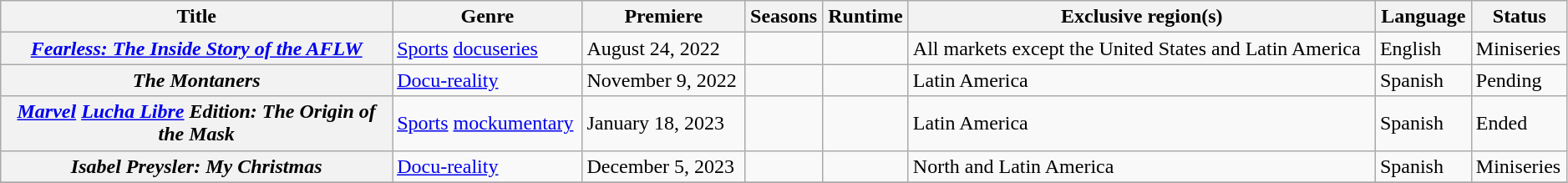<table class="wikitable plainrowheaders sortable" style="width:99%;">
<tr>
<th scope="col" style="width:25%;">Title</th>
<th>Genre</th>
<th>Premiere</th>
<th>Seasons</th>
<th>Runtime</th>
<th>Exclusive region(s)</th>
<th>Language</th>
<th>Status</th>
</tr>
<tr>
<th scope="row"><em><a href='#'>Fearless: The Inside Story of the AFLW</a></em></th>
<td><a href='#'>Sports</a> <a href='#'>docuseries</a></td>
<td>August 24, 2022</td>
<td></td>
<td></td>
<td>All markets except the United States and Latin America</td>
<td>English</td>
<td>Miniseries</td>
</tr>
<tr>
<th scope="row"><em>The Montaners</em></th>
<td><a href='#'>Docu-reality</a></td>
<td>November 9, 2022</td>
<td></td>
<td></td>
<td>Latin America</td>
<td>Spanish</td>
<td>Pending</td>
</tr>
<tr>
<th scope="row"><em><a href='#'>Marvel</a> <a href='#'>Lucha Libre</a> Edition: The Origin of the Mask</em></th>
<td><a href='#'>Sports</a> <a href='#'>mockumentary</a></td>
<td>January 18, 2023</td>
<td></td>
<td></td>
<td>Latin America</td>
<td>Spanish</td>
<td>Ended</td>
</tr>
<tr>
<th scope="row"><em>Isabel Preysler: My Christmas</em></th>
<td><a href='#'>Docu-reality</a></td>
<td>December 5, 2023</td>
<td></td>
<td></td>
<td>North and Latin America</td>
<td>Spanish</td>
<td>Miniseries</td>
</tr>
<tr>
</tr>
</table>
